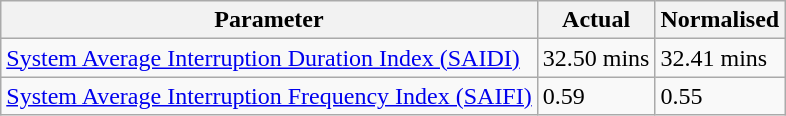<table class="wikitable" border="1">
<tr>
<th>Parameter</th>
<th>Actual</th>
<th>Normalised</th>
</tr>
<tr>
<td><a href='#'>System Average Interruption Duration Index (SAIDI)</a></td>
<td>32.50 mins</td>
<td>32.41 mins</td>
</tr>
<tr>
<td><a href='#'>System Average Interruption Frequency Index (SAIFI)</a></td>
<td>0.59</td>
<td>0.55</td>
</tr>
</table>
